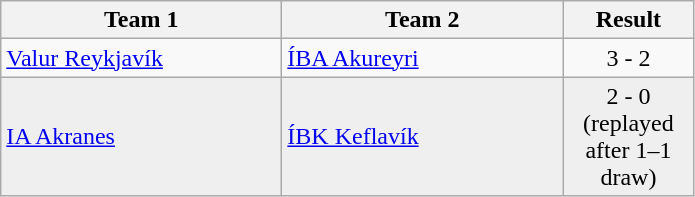<table class="wikitable">
<tr>
<th width="180">Team 1</th>
<th width="180">Team 2</th>
<th width="80">Result</th>
</tr>
<tr>
<td><a href='#'>Valur Reykjavík</a></td>
<td><a href='#'>ÍBA Akureyri</a></td>
<td align="center">3 - 2</td>
</tr>
<tr style="background:#EFEFEF">
<td><a href='#'>IA Akranes</a></td>
<td><a href='#'>ÍBK Keflavík</a></td>
<td align="center">2 - 0 (replayed after 1–1 draw)</td>
</tr>
</table>
